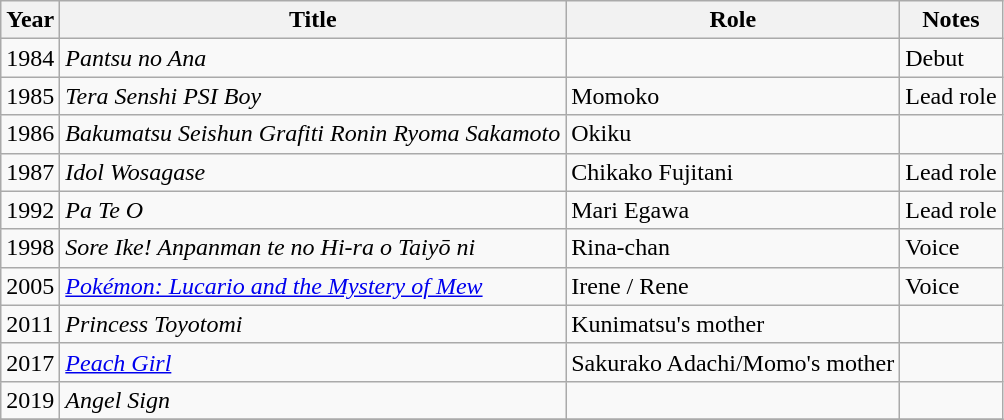<table class="wikitable">
<tr>
<th>Year</th>
<th>Title</th>
<th>Role</th>
<th>Notes</th>
</tr>
<tr>
<td>1984</td>
<td><em>Pantsu no Ana</em></td>
<td></td>
<td>Debut</td>
</tr>
<tr>
<td>1985</td>
<td><em>Tera Senshi PSI Boy</em></td>
<td>Momoko</td>
<td>Lead role</td>
</tr>
<tr>
<td>1986</td>
<td><em>Bakumatsu Seishun Grafiti Ronin Ryoma Sakamoto</em></td>
<td>Okiku</td>
<td></td>
</tr>
<tr>
<td>1987</td>
<td><em>Idol Wosagase</em></td>
<td>Chikako Fujitani</td>
<td>Lead role</td>
</tr>
<tr>
<td>1992</td>
<td><em>Pa Te O</em></td>
<td>Mari Egawa</td>
<td>Lead role</td>
</tr>
<tr>
<td>1998</td>
<td><em>Sore Ike! Anpanman te no Hi-ra o Taiyō ni</em></td>
<td>Rina-chan</td>
<td>Voice</td>
</tr>
<tr>
<td>2005</td>
<td><em><a href='#'>Pokémon: Lucario and the Mystery of Mew</a></em></td>
<td>Irene / Rene</td>
<td>Voice</td>
</tr>
<tr>
<td>2011</td>
<td><em>Princess Toyotomi</em></td>
<td>Kunimatsu's mother</td>
<td></td>
</tr>
<tr>
<td>2017</td>
<td><em><a href='#'>Peach Girl</a></em></td>
<td>Sakurako Adachi/Momo's mother</td>
<td></td>
</tr>
<tr>
<td>2019</td>
<td><em>Angel Sign</em></td>
<td></td>
<td></td>
</tr>
<tr>
</tr>
</table>
